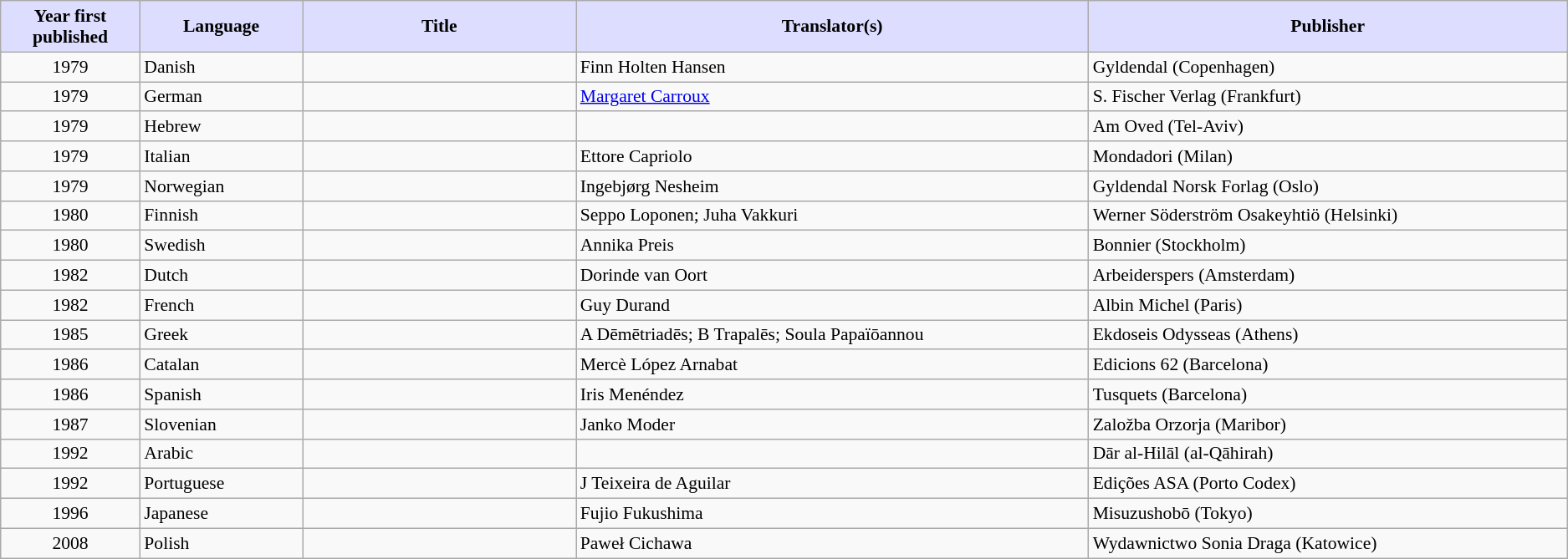<table class="wikitable" style="font-size:90%;">
<tr>
<th style="background:#ddf; width:3%;">Year first published</th>
<th style="background:#ddf; width:4%;">Language</th>
<th style="background:#ddf; width:8%;">Title</th>
<th style="background:#ddf; width:15%;">Translator(s)</th>
<th style="background:#ddf; width:14%;">Publisher</th>
</tr>
<tr>
<td style="text-align: center;">1979</td>
<td>Danish</td>
<td><em></em></td>
<td>Finn Holten Hansen</td>
<td>Gyldendal (Copenhagen)</td>
</tr>
<tr>
<td style="text-align: center;">1979</td>
<td>German</td>
<td><em></em></td>
<td><a href='#'>Margaret Carroux</a></td>
<td>S. Fischer Verlag (Frankfurt)</td>
</tr>
<tr>
<td style="text-align: center;">1979</td>
<td>Hebrew</td>
<td><em></em></td>
<td></td>
<td>Am Oved (Tel-Aviv)</td>
</tr>
<tr>
<td style="text-align: center;">1979</td>
<td>Italian</td>
<td><em></em></td>
<td>Ettore Capriolo</td>
<td>Mondadori (Milan)</td>
</tr>
<tr>
<td style="text-align: center;">1979</td>
<td>Norwegian</td>
<td><em></em></td>
<td>Ingebjørg Nesheim</td>
<td>Gyldendal Norsk Forlag (Oslo)</td>
</tr>
<tr>
<td style="text-align: center;">1980</td>
<td>Finnish</td>
<td><em></em></td>
<td>Seppo Loponen; Juha Vakkuri</td>
<td>Werner Söderström Osakeyhtiö (Helsinki)</td>
</tr>
<tr>
<td style="text-align: center;">1980</td>
<td>Swedish</td>
<td><em></em></td>
<td>Annika Preis</td>
<td>Bonnier (Stockholm)</td>
</tr>
<tr>
<td style="text-align: center;">1982</td>
<td>Dutch</td>
<td><em></em></td>
<td>Dorinde van Oort</td>
<td>Arbeiderspers (Amsterdam)</td>
</tr>
<tr>
<td style="text-align: center;">1982</td>
<td>French</td>
<td><em></em></td>
<td>Guy Durand</td>
<td>Albin Michel (Paris)</td>
</tr>
<tr>
<td style="text-align: center;">1985</td>
<td>Greek</td>
<td><em></em></td>
<td>A Dēmētriadēs; B Trapalēs; Soula Papaïōannou</td>
<td>Ekdoseis Odysseas (Athens)</td>
</tr>
<tr>
<td style="text-align: center;">1986</td>
<td>Catalan</td>
<td><em></em></td>
<td>Mercè López Arnabat</td>
<td>Edicions 62 (Barcelona)</td>
</tr>
<tr>
<td style="text-align: center;">1986</td>
<td>Spanish</td>
<td><em></em></td>
<td>Iris Menéndez</td>
<td>Tusquets (Barcelona)</td>
</tr>
<tr>
<td style="text-align: center;">1987</td>
<td>Slovenian</td>
<td><em></em></td>
<td>Janko Moder</td>
<td>Založba Orzorja (Maribor)</td>
</tr>
<tr>
<td style="text-align: center;">1992</td>
<td>Arabic</td>
<td><em></em></td>
<td></td>
<td>Dār al-Hilāl (al-Qāhirah)</td>
</tr>
<tr>
<td style="text-align: center;">1992</td>
<td>Portuguese</td>
<td><em></em></td>
<td>J Teixeira de Aguilar</td>
<td>Edições ASA (Porto Codex)</td>
</tr>
<tr>
<td style="text-align: center;">1996</td>
<td>Japanese</td>
<td><em></em></td>
<td>Fujio Fukushima</td>
<td>Misuzushobō (Tokyo)</td>
</tr>
<tr>
<td style="text-align: center;">2008</td>
<td>Polish</td>
<td><em></em></td>
<td>Paweł Cichawa</td>
<td>Wydawnictwo Sonia Draga (Katowice)</td>
</tr>
</table>
